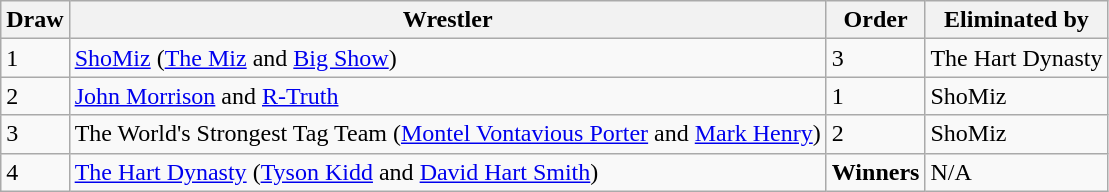<table class="wikitable" border="1">
<tr>
<th>Draw</th>
<th>Wrestler</th>
<th>Order</th>
<th>Eliminated by</th>
</tr>
<tr>
<td>1</td>
<td><a href='#'>ShoMiz</a> (<a href='#'>The Miz</a> and <a href='#'>Big Show</a>)</td>
<td>3</td>
<td>The Hart Dynasty</td>
</tr>
<tr>
<td>2</td>
<td><a href='#'>John Morrison</a> and <a href='#'>R-Truth</a></td>
<td>1</td>
<td>ShoMiz</td>
</tr>
<tr>
<td>3</td>
<td>The World's Strongest Tag Team (<a href='#'>Montel Vontavious Porter</a> and <a href='#'>Mark Henry</a>)</td>
<td>2</td>
<td>ShoMiz</td>
</tr>
<tr>
<td>4</td>
<td><a href='#'>The Hart Dynasty</a> (<a href='#'>Tyson Kidd</a> and <a href='#'>David Hart Smith</a>)</td>
<td><strong>Winners</strong></td>
<td>N/A</td>
</tr>
</table>
